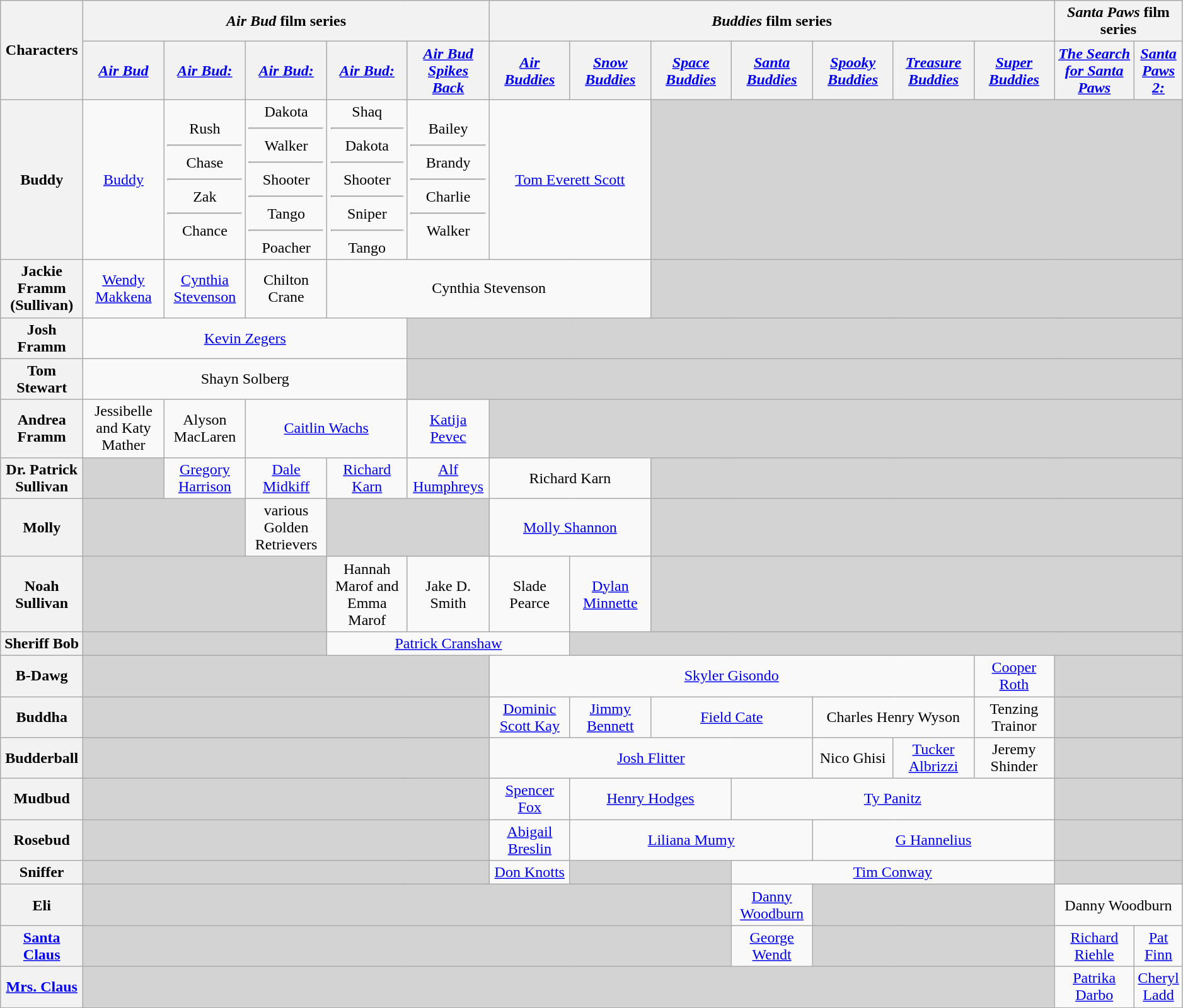<table class="wikitable" style="text-align:center" width=99%>
<tr>
<th rowspan="2" width="7%">Characters</th>
<th colspan="5"><em>Air Bud</em> film series</th>
<th colspan="7"><em>Buddies</em> film series</th>
<th colspan="2"><em>Santa Paws</em> film series</th>
</tr>
<tr>
<th width="7%"><em><a href='#'>Air Bud</a></em></th>
<th width="7%"><em><a href='#'>Air Bud:<br></a></em></th>
<th width="7%"><em><a href='#'>Air Bud:<br></a></em></th>
<th width="7%"><em><a href='#'>Air Bud:<br></a></em></th>
<th width="7%"><em><a href='#'>Air Bud Spikes Back</a></em></th>
<th width="7%"><em><a href='#'>Air Buddies</a></em></th>
<th width="7%"><em><a href='#'>Snow Buddies</a></em></th>
<th width="7%"><em><a href='#'>Space Buddies</a></em></th>
<th width="7%"><em><a href='#'>Santa Buddies</a></em></th>
<th width="7%"><em><a href='#'>Spooky Buddies</a></em></th>
<th width="7%"><em><a href='#'>Treasure Buddies</a></em></th>
<th width="7%"><em><a href='#'>Super Buddies</a></em></th>
<th width="7%"><em><a href='#'>The Search for Santa Paws</a></em></th>
<th width="7%"><em><a href='#'>Santa Paws 2:<br></a></em></th>
</tr>
<tr>
<th>Buddy</th>
<td><a href='#'>Buddy</a></td>
<td>Rush<hr>Chase<hr>Zak<hr>Chance</td>
<td>Dakota<hr>Walker<hr>Shooter<hr>Tango<hr>Poacher</td>
<td>Shaq<hr>Dakota<hr>Shooter<hr>Sniper<hr>Tango</td>
<td>Bailey<hr>Brandy<hr>Charlie<hr>Walker</td>
<td colspan="2"><a href='#'>Tom Everett Scott</a></td>
<td colspan="7" style="background-color:lightgrey;"> </td>
</tr>
<tr>
<th>Jackie Framm (Sullivan)</th>
<td><a href='#'>Wendy Makkena</a></td>
<td><a href='#'>Cynthia Stevenson</a></td>
<td>Chilton Crane</td>
<td colspan=4>Cynthia Stevenson</td>
<td colspan="7" style="background-color:lightgrey;"> </td>
</tr>
<tr>
<th>Josh Framm</th>
<td colspan=4><a href='#'>Kevin Zegers</a></td>
<td colspan="10" style="background-color:lightgrey;"> </td>
</tr>
<tr>
<th>Tom Stewart</th>
<td colspan="4">Shayn Solberg</td>
<td colspan="10" style="background-color:lightgrey;"> </td>
</tr>
<tr>
<th>Andrea Framm</th>
<td>Jessibelle and Katy Mather</td>
<td>Alyson MacLaren</td>
<td colspan=2><a href='#'>Caitlin Wachs</a></td>
<td><a href='#'>Katija Pevec</a></td>
<td colspan=9 style="background-color:lightgrey;"> </td>
</tr>
<tr>
<th>Dr. Patrick Sullivan</th>
<td style="background-color:lightgrey;"> </td>
<td><a href='#'>Gregory Harrison</a></td>
<td><a href='#'>Dale Midkiff</a></td>
<td><a href='#'>Richard Karn</a></td>
<td><a href='#'>Alf Humphreys</a></td>
<td colspan=2>Richard Karn</td>
<td colspan="7" style="background-color:lightgrey;"> </td>
</tr>
<tr>
<th>Molly</th>
<td colspan="2" style="background-color:lightgrey;"> </td>
<td>various Golden Retrievers</td>
<td colspan="2" style="background-color:lightgrey;"> </td>
<td colspan=2><a href='#'>Molly Shannon</a></td>
<td colspan="7" style="background-color:lightgrey;"> </td>
</tr>
<tr>
<th>Noah Sullivan</th>
<td colspan="3" style="background-color:lightgrey;"> </td>
<td>Hannah Marof and Emma Marof</td>
<td>Jake D. Smith</td>
<td>Slade Pearce</td>
<td><a href='#'>Dylan Minnette</a></td>
<td colspan="7" style="background-color:lightgrey;"> </td>
</tr>
<tr>
<th>Sheriff Bob</th>
<td colspan="3" style="background-color:lightgrey;"> </td>
<td colspan=3><a href='#'>Patrick Cranshaw</a></td>
<td colspan="8" style="background-color:lightgrey;"> </td>
</tr>
<tr>
<th>B-Dawg</th>
<td colspan="5" style="background-color:lightgrey;"> </td>
<td colspan="6"><a href='#'>Skyler Gisondo</a></td>
<td><a href='#'>Cooper Roth</a></td>
<td colspan="2" style="background-color:lightgrey;"> </td>
</tr>
<tr>
<th>Buddha</th>
<td colspan="5" style="background-color:lightgrey;"> </td>
<td><a href='#'>Dominic Scott Kay</a></td>
<td><a href='#'>Jimmy Bennett</a></td>
<td colspan="2"><a href='#'>Field Cate</a></td>
<td colspan="2">Charles Henry Wyson</td>
<td>Tenzing Trainor</td>
<td colspan="2" style="background-color:lightgrey;"> </td>
</tr>
<tr>
<th>Budderball</th>
<td colspan="5" style="background-color:lightgrey;"> </td>
<td colspan="4"><a href='#'>Josh Flitter</a></td>
<td>Nico Ghisi</td>
<td><a href='#'>Tucker Albrizzi</a></td>
<td>Jeremy Shinder</td>
<td colspan="2" style="background-color:lightgrey;"> </td>
</tr>
<tr>
<th>Mudbud</th>
<td colspan="5" style="background-color:lightgrey;"> </td>
<td><a href='#'>Spencer Fox</a></td>
<td colspan="2"><a href='#'>Henry Hodges</a></td>
<td colspan="4"><a href='#'>Ty Panitz</a></td>
<td colspan="2" style="background-color:lightgrey;"> </td>
</tr>
<tr>
<th>Rosebud</th>
<td colspan="5" style="background-color:lightgrey;"> </td>
<td><a href='#'>Abigail Breslin</a></td>
<td colspan="3"><a href='#'>Liliana Mumy</a></td>
<td colspan="3"><a href='#'>G Hannelius</a></td>
<td colspan="2" style="background-color:lightgrey;"> </td>
</tr>
<tr>
<th>Sniffer</th>
<td colspan="5" style="background-color:lightgrey;"> </td>
<td><a href='#'>Don Knotts</a></td>
<td colspan="2" style="background-color:lightgrey;"> </td>
<td colspan="4"><a href='#'>Tim Conway</a></td>
<td colspan="2" style="background-color:lightgrey;"> </td>
</tr>
<tr>
<th>Eli</th>
<td colspan="8" style="background-color:lightgrey;"> </td>
<td><a href='#'>Danny Woodburn</a></td>
<td colspan="3" style="background-color:lightgrey;"> </td>
<td colspan="2">Danny Woodburn</td>
</tr>
<tr>
<th><a href='#'>Santa Claus</a></th>
<td colspan="8" style="background-color:lightgrey;"> </td>
<td><a href='#'>George Wendt</a></td>
<td colspan="3" style="background-color:lightgrey;"> </td>
<td><a href='#'>Richard Riehle</a></td>
<td><a href='#'>Pat Finn</a></td>
</tr>
<tr>
<th><a href='#'>Mrs. Claus</a></th>
<td colspan="12" style="background-color:lightgrey;"> </td>
<td><a href='#'>Patrika Darbo</a></td>
<td><a href='#'>Cheryl Ladd</a></td>
</tr>
<tr>
</tr>
</table>
